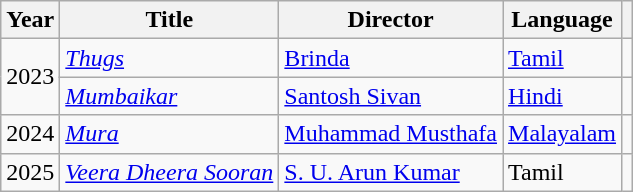<table class="wikitable sortable">
<tr>
<th>Year</th>
<th>Title</th>
<th>Director</th>
<th>Language</th>
<th></th>
</tr>
<tr>
<td rowspan="2">2023</td>
<td><a href='#'><em>Thugs</em></a></td>
<td><a href='#'>Brinda</a></td>
<td><a href='#'>Tamil</a></td>
<td></td>
</tr>
<tr>
<td><a href='#'><em>Mumbaikar</em></a></td>
<td><a href='#'>Santosh Sivan</a></td>
<td><a href='#'>Hindi</a></td>
<td></td>
</tr>
<tr>
<td>2024</td>
<td><a href='#'><em>Mura</em></a></td>
<td><a href='#'>Muhammad Musthafa</a></td>
<td><a href='#'>Malayalam</a></td>
<td></td>
</tr>
<tr>
<td>2025</td>
<td><a href='#'><em>Veera Dheera Sooran</em></a></td>
<td><a href='#'>S. U. Arun Kumar</a></td>
<td>Tamil</td>
<td></td>
</tr>
</table>
